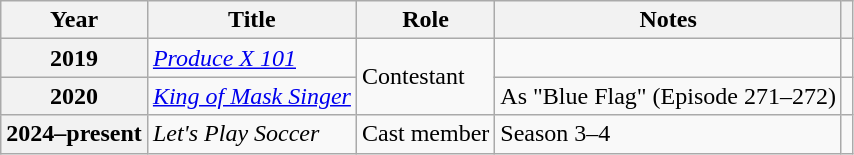<table class="wikitable plainrowheaders sortable">
<tr>
<th scope="col">Year</th>
<th scope="col">Title</th>
<th scope="col">Role</th>
<th scope="col">Notes</th>
<th scope="col" class="unsortable"></th>
</tr>
<tr>
<th scope="row">2019</th>
<td><em><a href='#'>Produce X 101</a></em></td>
<td rowspan="2">Contestant</td>
<td></td>
<td style="text-align:center"></td>
</tr>
<tr>
<th scope="row">2020</th>
<td><em><a href='#'>King of Mask Singer</a></em></td>
<td>As "Blue Flag" (Episode 271–272)</td>
<td style="text-align:center"></td>
</tr>
<tr>
<th scope="row">2024–present</th>
<td><em>Let's Play Soccer</em></td>
<td>Cast member</td>
<td>Season 3–4</td>
<td style="text-align:center"></td>
</tr>
</table>
